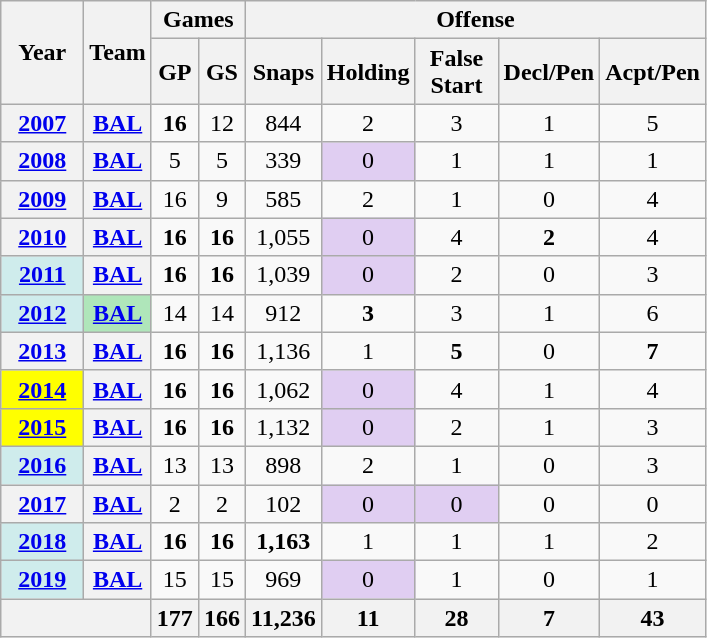<table class="wikitable" style="text-align:center;">
<tr>
<th rowspan="2">Year</th>
<th rowspan="2">Team</th>
<th colspan="2">Games</th>
<th colspan="7">Offense</th>
</tr>
<tr>
<th>GP</th>
<th>GS</th>
<th>Snaps</th>
<th>Holding</th>
<th>False Start</th>
<th>Decl/Pen</th>
<th>Acpt/Pen</th>
</tr>
<tr>
<th><a href='#'>2007</a></th>
<th><a href='#'>BAL</a></th>
<td><strong>16</strong></td>
<td>12</td>
<td>844</td>
<td>2</td>
<td>3</td>
<td>1</td>
<td>5</td>
</tr>
<tr>
<th><a href='#'>2008</a></th>
<th><a href='#'>BAL</a></th>
<td>5</td>
<td>5</td>
<td>339</td>
<td style="background:#e0cef2; width:3em;">0</td>
<td>1</td>
<td>1</td>
<td>1</td>
</tr>
<tr>
<th><a href='#'>2009</a></th>
<th><a href='#'>BAL</a></th>
<td>16</td>
<td>9</td>
<td>585</td>
<td>2</td>
<td>1</td>
<td>0</td>
<td>4</td>
</tr>
<tr>
<th><a href='#'>2010</a></th>
<th><a href='#'>BAL</a></th>
<td><strong>16</strong></td>
<td><strong>16</strong></td>
<td>1,055</td>
<td style="background:#e0cef2; width:3em;">0</td>
<td>4</td>
<td><strong>2</strong></td>
<td>4</td>
</tr>
<tr>
<th style="background:#cfecec; width:3em;"><a href='#'>2011</a></th>
<th><a href='#'>BAL</a></th>
<td><strong>16</strong></td>
<td><strong>16</strong></td>
<td>1,039</td>
<td style="background:#e0cef2; width:3em;">0</td>
<td>2</td>
<td>0</td>
<td>3</td>
</tr>
<tr>
<th style="background:#cfecec; width:3em;"><a href='#'>2012</a></th>
<th style="background:#afe6ba;"><a href='#'>BAL</a></th>
<td>14</td>
<td>14</td>
<td>912</td>
<td><strong>3</strong></td>
<td>3</td>
<td>1</td>
<td>6</td>
</tr>
<tr>
<th><a href='#'>2013</a></th>
<th><a href='#'>BAL</a></th>
<td><strong>16</strong></td>
<td><strong>16</strong></td>
<td>1,136</td>
<td>1</td>
<td><strong>5</strong></td>
<td>0</td>
<td><strong>7</strong></td>
</tr>
<tr>
<th style="background:#ff0; width:3em;"><a href='#'>2014</a></th>
<th><a href='#'>BAL</a></th>
<td><strong>16</strong></td>
<td><strong>16</strong></td>
<td>1,062</td>
<td style="background:#e0cef2; width:3em;">0</td>
<td>4</td>
<td>1</td>
<td>4</td>
</tr>
<tr>
<th style="background:#ff0; width:3em;"><a href='#'>2015</a></th>
<th><a href='#'>BAL</a></th>
<td><strong>16</strong></td>
<td><strong>16</strong></td>
<td>1,132</td>
<td style="background:#e0cef2; width:3em;">0</td>
<td>2</td>
<td>1</td>
<td>3</td>
</tr>
<tr>
<th style="background:#cfecec; width:3em;"><a href='#'>2016</a></th>
<th><a href='#'>BAL</a></th>
<td>13</td>
<td>13</td>
<td>898</td>
<td>2</td>
<td>1</td>
<td>0</td>
<td>3</td>
</tr>
<tr>
<th><a href='#'>2017</a></th>
<th><a href='#'>BAL</a></th>
<td>2</td>
<td>2</td>
<td>102</td>
<td style="background:#e0cef2; width:3em;">0</td>
<td style="background:#e0cef2; width:3em;">0</td>
<td>0</td>
<td>0</td>
</tr>
<tr>
<th style="background:#cfecec; width:3em;"><a href='#'>2018</a></th>
<th><a href='#'>BAL</a></th>
<td><strong>16</strong></td>
<td><strong>16</strong></td>
<td><strong>1,163</strong></td>
<td>1</td>
<td>1</td>
<td>1</td>
<td>2</td>
</tr>
<tr>
<th style="background:#cfecec; width:3em;"><a href='#'>2019</a></th>
<th><a href='#'>BAL</a></th>
<td>15</td>
<td>15</td>
<td>969</td>
<td style="background:#e0cef2; width:3em;">0</td>
<td>1</td>
<td>0</td>
<td>1</td>
</tr>
<tr>
<th colspan="2"></th>
<th>177</th>
<th>166</th>
<th>11,236</th>
<th>11</th>
<th>28</th>
<th>7</th>
<th>43</th>
</tr>
</table>
